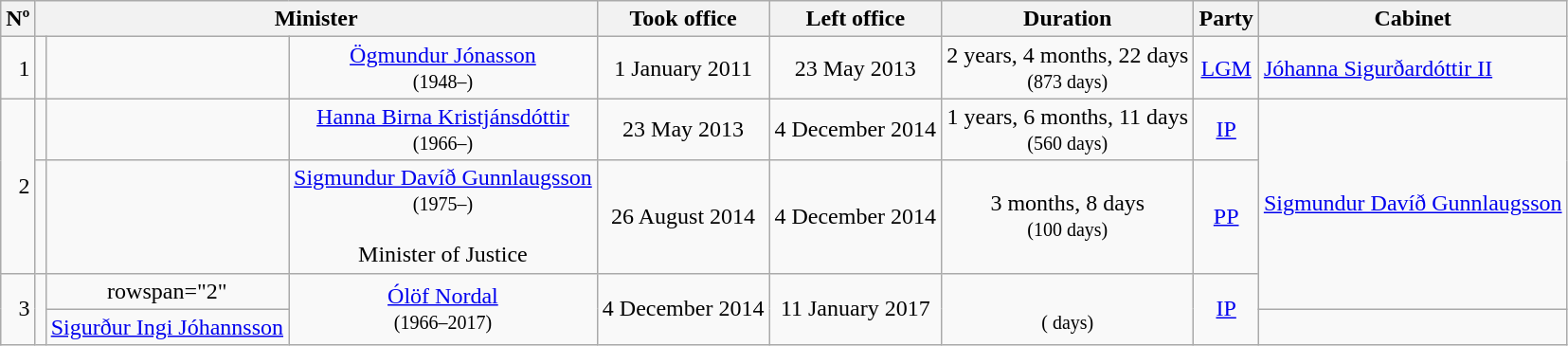<table class="wikitable" style="text-align: center;">
<tr>
<th>Nº</th>
<th colspan="3">Minister</th>
<th>Took office</th>
<th>Left office</th>
<th>Duration</th>
<th>Party</th>
<th>Cabinet</th>
</tr>
<tr>
<td style="text-align: right;">1</td>
<td></td>
<td></td>
<td><a href='#'>Ögmundur Jónasson</a><br><small>(1948–)</small></td>
<td>1 January 2011</td>
<td>23 May 2013</td>
<td>2 years, 4 months, 22 days<br><small>(873 days)</small></td>
<td><a href='#'>LGM</a></td>
<td style="text-align: left;"><a href='#'>Jóhanna Sigurðardóttir II</a></td>
</tr>
<tr>
<td rowspan="2" style="text-align: right;">2</td>
<td></td>
<td></td>
<td><a href='#'>Hanna Birna Kristjánsdóttir</a><br><small>(1966–)</small></td>
<td>23 May 2013</td>
<td>4 December 2014</td>
<td>1 years, 6 months, 11 days<br><small>(560 days)</small></td>
<td><a href='#'>IP</a></td>
<td rowspan="3" style="text-align: left;"><a href='#'>Sigmundur Davíð Gunnlaugsson</a></td>
</tr>
<tr>
<td></td>
<td></td>
<td><a href='#'>Sigmundur Davíð Gunnlaugsson</a><br><small>(1975–)</small><br><br>Minister of Justice</td>
<td>26 August 2014</td>
<td>4 December 2014</td>
<td>3 months, 8 days<br><small>(100 days)</small></td>
<td><a href='#'>PP</a></td>
</tr>
<tr>
<td rowspan="2" style="text-align: right;">3</td>
<td rowspan="2"></td>
<td>rowspan="2" </td>
<td rowspan="2"><a href='#'>Ólöf Nordal</a><br><small>(1966–2017)</small></td>
<td rowspan="2">4 December 2014</td>
<td rowspan="2">11 January 2017</td>
<td rowspan="2"><br><small>( days)</small></td>
<td rowspan="2"><a href='#'>IP</a></td>
</tr>
<tr>
<td style="text-align: left;"><a href='#'>Sigurður Ingi Jóhannsson</a></td>
</tr>
</table>
